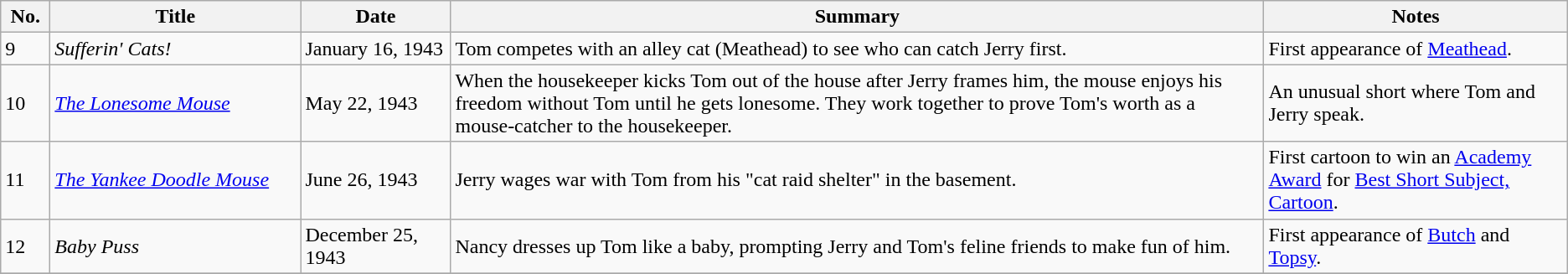<table class="wikitable">
<tr>
<th style="width:2em">No.</th>
<th style="width:12em">Title</th>
<th style="width:7em">Date</th>
<th>Summary</th>
<th>Notes</th>
</tr>
<tr>
<td>9</td>
<td><em>Sufferin' Cats!</em></td>
<td>January 16, 1943</td>
<td>Tom competes with an alley cat (Meathead) to see who can catch Jerry first.</td>
<td>First appearance of <a href='#'>Meathead</a>.</td>
</tr>
<tr>
<td>10</td>
<td><em><a href='#'>The Lonesome Mouse</a></em></td>
<td>May 22, 1943</td>
<td>When the housekeeper kicks Tom out of the house after Jerry frames him, the mouse enjoys his freedom without Tom until he gets lonesome. They work together to prove Tom's worth as a mouse-catcher to the housekeeper.</td>
<td>An unusual short where Tom and Jerry speak.</td>
</tr>
<tr>
<td>11</td>
<td><em><a href='#'>The Yankee Doodle Mouse</a></em></td>
<td>June 26, 1943</td>
<td>Jerry wages war with Tom from his "cat raid shelter" in the basement.</td>
<td>First cartoon to win an <a href='#'>Academy Award</a> for <a href='#'>Best Short Subject, Cartoon</a>.</td>
</tr>
<tr>
<td>12</td>
<td><em>Baby Puss</em></td>
<td>December 25, 1943</td>
<td>Nancy dresses up Tom like a baby, prompting Jerry and Tom's feline friends to make fun of him.</td>
<td>First appearance of <a href='#'>Butch</a> and <a href='#'>Topsy</a>.</td>
</tr>
<tr>
</tr>
</table>
